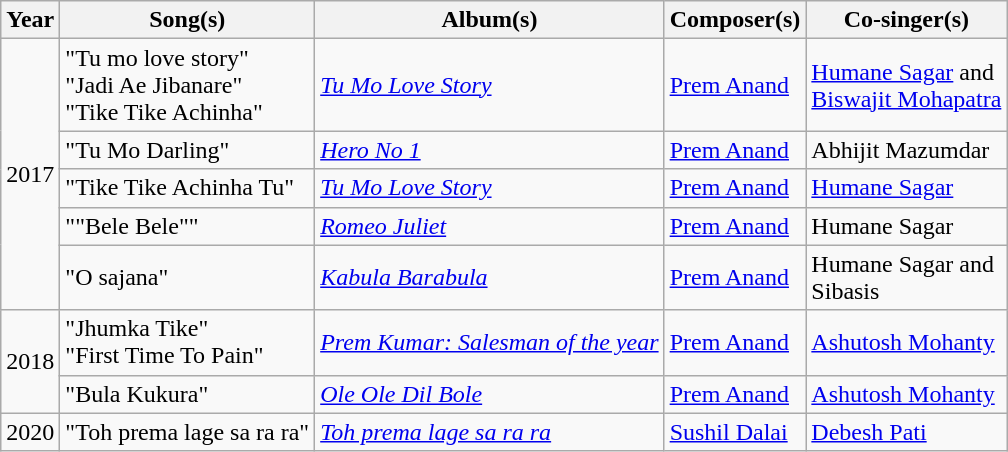<table class="wikitable sortable">
<tr>
<th>Year</th>
<th>Song(s)</th>
<th>Album(s)</th>
<th>Composer(s)</th>
<th>Co-singer(s)</th>
</tr>
<tr>
<td rowspan="5">2017</td>
<td>"Tu mo love story"<br>"Jadi Ae Jibanare"<br>"Tike Tike Achinha"</td>
<td><em><a href='#'>Tu Mo Love Story</a></em></td>
<td><a href='#'>Prem Anand</a></td>
<td><a href='#'>Humane Sagar</a> and<br><a href='#'>Biswajit Mohapatra</a></td>
</tr>
<tr>
<td>"Tu Mo Darling"</td>
<td><em><a href='#'>Hero No 1</a></em></td>
<td><a href='#'>Prem Anand</a></td>
<td>Abhijit Mazumdar</td>
</tr>
<tr>
<td>"Tike Tike Achinha Tu"</td>
<td><em><a href='#'>Tu Mo Love Story</a></em></td>
<td><a href='#'>Prem Anand</a></td>
<td><a href='#'>Humane Sagar</a></td>
</tr>
<tr>
<td>""Bele Bele""</td>
<td><em><a href='#'>Romeo Juliet</a></em></td>
<td><a href='#'>Prem Anand</a></td>
<td>Humane Sagar</td>
</tr>
<tr>
<td>"O sajana"</td>
<td><em><a href='#'>Kabula Barabula</a></em></td>
<td><a href='#'>Prem Anand</a></td>
<td>Humane Sagar and<br>Sibasis</td>
</tr>
<tr>
<td rowspan="2">2018</td>
<td>"Jhumka Tike"<br>"First Time To Pain"</td>
<td><em><a href='#'>Prem Kumar: Salesman of the year</a></em></td>
<td><a href='#'>Prem Anand</a></td>
<td><a href='#'>Ashutosh Mohanty</a></td>
</tr>
<tr>
<td>"Bula Kukura"</td>
<td><em><a href='#'>Ole Ole Dil Bole</a></em></td>
<td><a href='#'>Prem Anand</a></td>
<td><a href='#'>Ashutosh Mohanty</a></td>
</tr>
<tr>
<td rowspan="3">2020</td>
<td>"Toh prema lage sa ra ra"</td>
<td><em><a href='#'>Toh prema lage sa ra ra</a></em></td>
<td><a href='#'>Sushil Dalai</a></td>
<td><a href='#'>Debesh Pati</a></td>
</tr>
</table>
